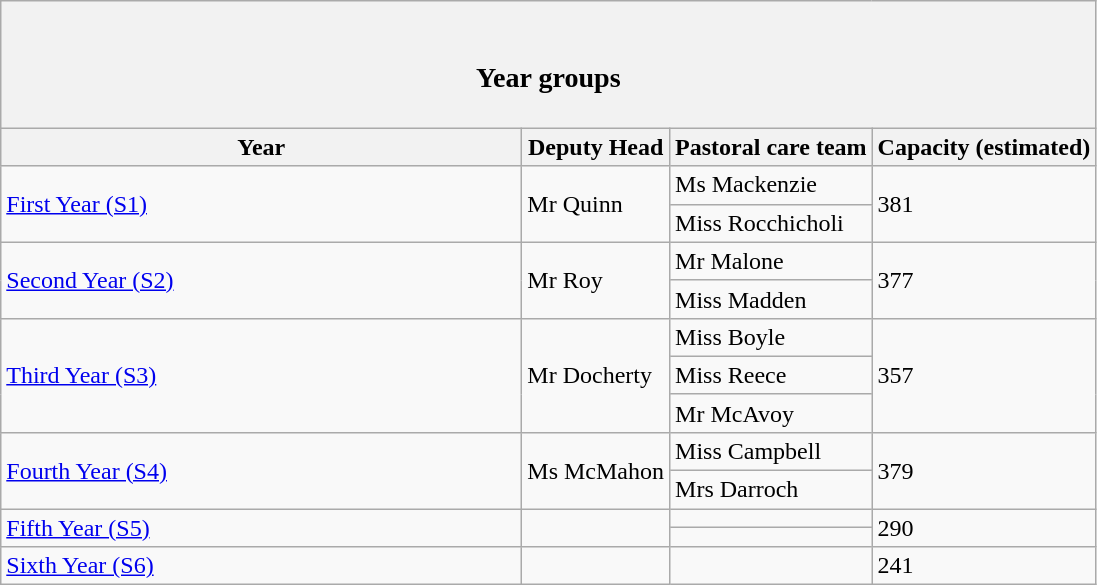<table class="wikitable">
<tr>
<th colspan="4"><br><h3>Year groups</h3></th>
</tr>
<tr>
<th style="width: 340px">Year</th>
<th>Deputy Head</th>
<th>Pastoral care team</th>
<th>Capacity (estimated)</th>
</tr>
<tr>
<td rowspan="2"><a href='#'>First Year (S1)</a></td>
<td rowspan="2">Mr Quinn</td>
<td>Ms Mackenzie</td>
<td rowspan="2">381</td>
</tr>
<tr>
<td>Miss Rocchicholi</td>
</tr>
<tr>
<td rowspan="2"><a href='#'>Second Year (S2)</a></td>
<td rowspan="2">Mr Roy</td>
<td>Mr Malone</td>
<td rowspan="2">377</td>
</tr>
<tr>
<td>Miss Madden</td>
</tr>
<tr>
<td rowspan="3"><a href='#'>Third Year (S3)</a></td>
<td rowspan="3">Mr Docherty</td>
<td>Miss Boyle</td>
<td rowspan="3">357</td>
</tr>
<tr>
<td>Miss Reece</td>
</tr>
<tr>
<td>Mr McAvoy</td>
</tr>
<tr>
<td rowspan="2"><a href='#'>Fourth Year (S4)</a></td>
<td rowspan="2">Ms McMahon</td>
<td>Miss Campbell</td>
<td rowspan="2">379</td>
</tr>
<tr>
<td>Mrs Darroch</td>
</tr>
<tr>
<td rowspan="2"><a href='#'>Fifth Year (S5)</a></td>
<td rowspan="2"></td>
<td></td>
<td rowspan="2">290</td>
</tr>
<tr>
<td></td>
</tr>
<tr>
<td><a href='#'>Sixth Year (S6)</a></td>
<td></td>
<td></td>
<td>241</td>
</tr>
</table>
